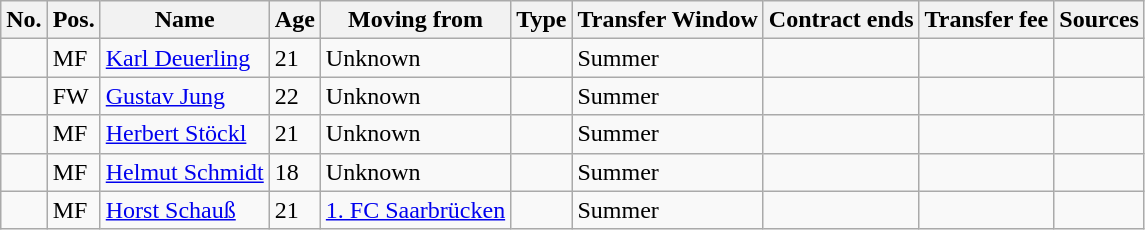<table class="wikitable">
<tr>
<th>No.</th>
<th>Pos.</th>
<th>Name</th>
<th>Age</th>
<th>Moving from</th>
<th>Type</th>
<th>Transfer Window</th>
<th>Contract ends</th>
<th>Transfer fee</th>
<th>Sources</th>
</tr>
<tr>
<td></td>
<td>MF</td>
<td><a href='#'>Karl Deuerling</a></td>
<td>21</td>
<td>Unknown</td>
<td></td>
<td>Summer</td>
<td></td>
<td></td>
<td></td>
</tr>
<tr>
<td></td>
<td>FW</td>
<td><a href='#'>Gustav Jung</a></td>
<td>22</td>
<td>Unknown</td>
<td></td>
<td>Summer</td>
<td></td>
<td></td>
<td></td>
</tr>
<tr>
<td></td>
<td>MF</td>
<td><a href='#'>Herbert Stöckl</a></td>
<td>21</td>
<td>Unknown</td>
<td></td>
<td>Summer</td>
<td></td>
<td></td>
<td></td>
</tr>
<tr>
<td></td>
<td>MF</td>
<td><a href='#'>Helmut Schmidt</a></td>
<td>18</td>
<td>Unknown</td>
<td></td>
<td>Summer</td>
<td></td>
<td></td>
<td></td>
</tr>
<tr>
<td></td>
<td>MF</td>
<td><a href='#'>Horst Schauß</a></td>
<td>21</td>
<td><a href='#'>1. FC Saarbrücken</a></td>
<td></td>
<td>Summer</td>
<td></td>
<td></td>
<td></td>
</tr>
</table>
